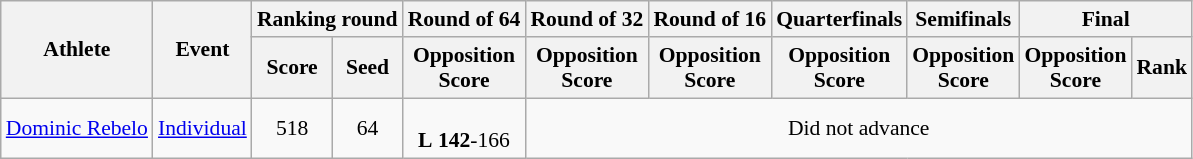<table class="wikitable" style="font-size:90%">
<tr>
<th rowspan="2">Athlete</th>
<th rowspan="2">Event</th>
<th colspan="2">Ranking round</th>
<th>Round of 64</th>
<th>Round of 32</th>
<th>Round of 16</th>
<th>Quarterfinals</th>
<th>Semifinals</th>
<th colspan="2">Final</th>
</tr>
<tr>
<th>Score</th>
<th>Seed</th>
<th>Opposition<br>Score</th>
<th>Opposition<br>Score</th>
<th>Opposition<br>Score</th>
<th>Opposition<br>Score</th>
<th>Opposition<br>Score</th>
<th>Opposition<br>Score</th>
<th>Rank</th>
</tr>
<tr>
<td><a href='#'>Dominic Rebelo</a></td>
<td><a href='#'>Individual</a></td>
<td align=center>518</td>
<td align=center>64</td>
<td align=center> <br> <strong>L</strong> <strong>142</strong>-166</td>
<td align="center" colspan="6">Did not advance</td>
</tr>
</table>
